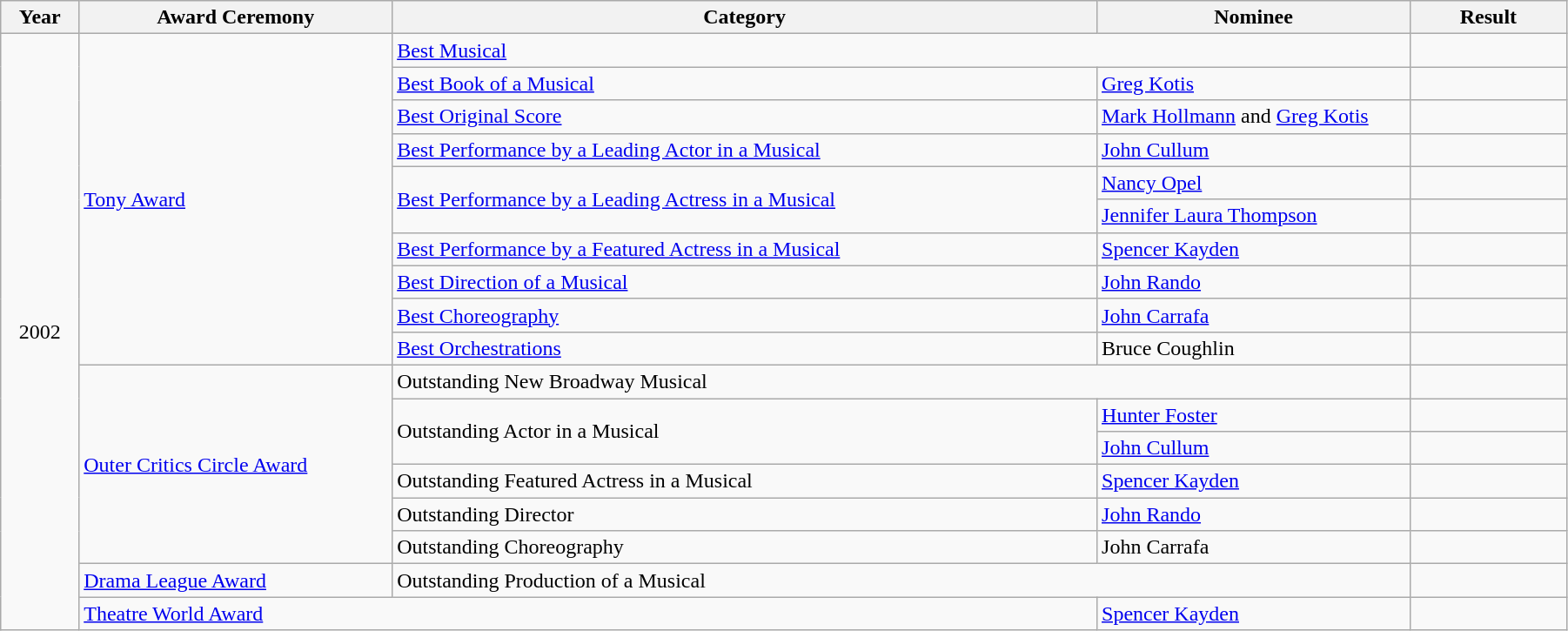<table class="wikitable" width="95%">
<tr>
<th width="5%">Year</th>
<th width="20%">Award Ceremony</th>
<th width="45%">Category</th>
<th width="20%">Nominee</th>
<th width="10%">Result</th>
</tr>
<tr>
<td rowspan="18" align="center">2002</td>
<td rowspan="10"><a href='#'>Tony Award</a></td>
<td colspan="2"><a href='#'>Best Musical</a></td>
<td></td>
</tr>
<tr>
<td><a href='#'>Best Book of a Musical</a></td>
<td><a href='#'>Greg Kotis</a></td>
<td></td>
</tr>
<tr>
<td><a href='#'>Best Original Score</a></td>
<td><a href='#'>Mark Hollmann</a> and <a href='#'>Greg Kotis</a></td>
<td></td>
</tr>
<tr>
<td><a href='#'>Best Performance by a Leading Actor in a Musical</a></td>
<td><a href='#'>John Cullum</a></td>
<td></td>
</tr>
<tr>
<td rowspan="2"><a href='#'>Best Performance by a Leading Actress in a Musical</a></td>
<td><a href='#'>Nancy Opel</a></td>
<td></td>
</tr>
<tr>
<td><a href='#'>Jennifer Laura Thompson</a></td>
<td></td>
</tr>
<tr>
<td><a href='#'>Best Performance by a Featured Actress in a Musical</a></td>
<td><a href='#'>Spencer Kayden</a></td>
<td></td>
</tr>
<tr>
<td><a href='#'>Best Direction of a Musical</a></td>
<td><a href='#'>John Rando</a></td>
<td></td>
</tr>
<tr>
<td><a href='#'>Best Choreography</a></td>
<td><a href='#'>John Carrafa</a></td>
<td></td>
</tr>
<tr>
<td><a href='#'>Best Orchestrations</a></td>
<td>Bruce Coughlin</td>
<td></td>
</tr>
<tr>
<td rowspan="6"><a href='#'>Outer Critics Circle Award</a></td>
<td colspan="2">Outstanding New Broadway Musical</td>
<td></td>
</tr>
<tr>
<td rowspan="2">Outstanding Actor in a Musical</td>
<td><a href='#'>Hunter Foster</a></td>
<td></td>
</tr>
<tr>
<td><a href='#'>John Cullum</a></td>
<td></td>
</tr>
<tr>
<td>Outstanding Featured Actress in a Musical</td>
<td><a href='#'>Spencer Kayden</a></td>
<td></td>
</tr>
<tr>
<td>Outstanding Director</td>
<td><a href='#'>John Rando</a></td>
<td></td>
</tr>
<tr>
<td>Outstanding Choreography</td>
<td>John Carrafa</td>
<td></td>
</tr>
<tr>
<td><a href='#'>Drama League Award</a></td>
<td colspan="2">Outstanding Production of a Musical</td>
<td></td>
</tr>
<tr>
<td colspan="2"><a href='#'>Theatre World Award</a></td>
<td><a href='#'>Spencer Kayden</a></td>
<td></td>
</tr>
</table>
